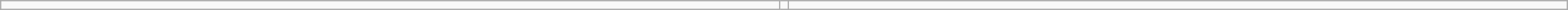<table class="wikitable">
<tr>
<td width=50%></td>
<td></td>
<td width=50%></td>
</tr>
</table>
